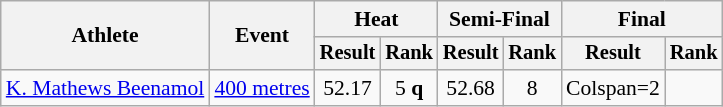<table class="wikitable" style="font-size:90%">
<tr>
<th rowspan="2">Athlete</th>
<th rowspan="2">Event</th>
<th colspan="2">Heat</th>
<th colspan="2">Semi-Final</th>
<th colspan="2">Final</th>
</tr>
<tr style="font-size:95%">
<th>Result</th>
<th>Rank</th>
<th>Result</th>
<th>Rank</th>
<th>Result</th>
<th>Rank</th>
</tr>
<tr style="text-align:center">
<td style="text-align:left"><a href='#'>K. Mathews Beenamol</a></td>
<td style="text-align:left"><a href='#'>400 metres</a></td>
<td>52.17</td>
<td>5 <strong>q</strong></td>
<td>52.68</td>
<td>8</td>
<td>Colspan=2 </td>
</tr>
</table>
